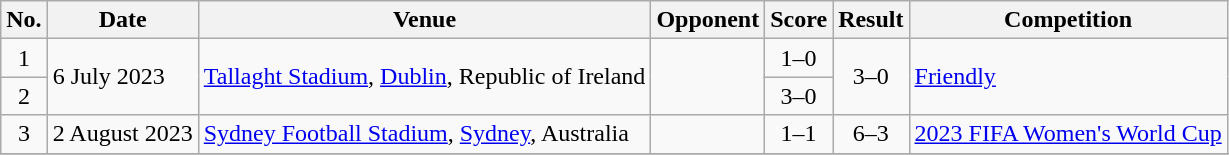<table class="wikitable sortable">
<tr>
<th scope="col">No.</th>
<th scope="col">Date</th>
<th scope="col">Venue</th>
<th scope="col">Opponent</th>
<th scope="col">Score</th>
<th scope="col">Result</th>
<th scope="col">Competition</th>
</tr>
<tr>
<td align="center">1</td>
<td rowspan="2">6 July 2023</td>
<td rowspan="2"><a href='#'>Tallaght Stadium</a>, <a href='#'>Dublin</a>, Republic of Ireland</td>
<td rowspan="2"></td>
<td align="center">1–0</td>
<td rowspan="2" style="text-align:center">3–0</td>
<td rowspan="2"><a href='#'>Friendly</a></td>
</tr>
<tr>
<td align="center">2</td>
<td align="center">3–0</td>
</tr>
<tr>
<td align="center">3</td>
<td>2 August 2023</td>
<td><a href='#'>Sydney Football Stadium</a>, <a href='#'>Sydney</a>, Australia</td>
<td></td>
<td align="center">1–1</td>
<td align="center">6–3</td>
<td><a href='#'>2023 FIFA Women's World Cup</a></td>
</tr>
<tr>
</tr>
</table>
